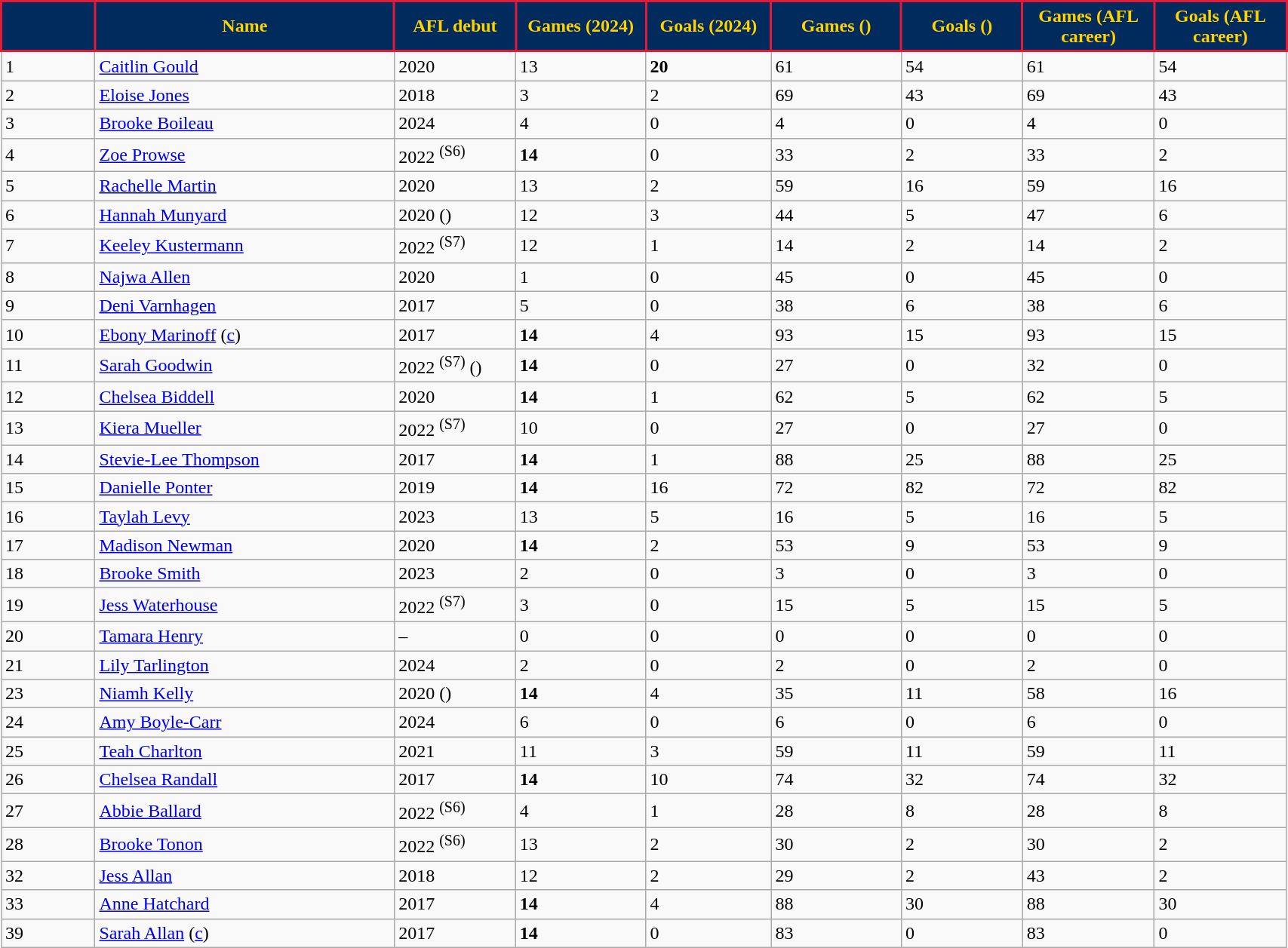<table class="wikitable sortable" style="width:90%;">
<tr>
<th style="background:#002B5C; color: #FFD200; border: solid #E21937 2px;" width="2%"></th>
<th style="background:#002B5C; color: #FFD200; border: solid #E21937 2px;" width="6%">Name</th>
<th style="background:#002B5C; color: #FFD200; border: solid #E21937 2px;" width="2%">AFL debut</th>
<th style="background:#002B5C; color: #FFD200; border: solid #E21937 2px;" width="2%">Games (2024)</th>
<th style="background:#002B5C; color: #FFD200; border: solid #E21937 2px;" width="2%">Goals (2024)</th>
<th style="background:#002B5C; color: #FFD200; border: solid #E21937 2px;" width="2%">Games ()</th>
<th style="background:#002B5C; color: #FFD200; border: solid #E21937 2px;" width="2%">Goals ()</th>
<th style="background:#002B5C; color: #FFD200; border: solid #E21937 2px;" width="2%">Games (AFL career)</th>
<th style="background:#002B5C; color: #FFD200; border: solid #E21937 2px;" width="2%">Goals (AFL career)</th>
</tr>
<tr>
<td>1</td>
<td><a href='#'>Caitlin Gould</a></td>
<td>2020</td>
<td>13</td>
<td><strong>20</strong></td>
<td>61</td>
<td>54</td>
<td>61</td>
<td>54</td>
</tr>
<tr>
<td>2</td>
<td><a href='#'>Eloise Jones</a></td>
<td>2018</td>
<td>3</td>
<td>2</td>
<td>69</td>
<td>43</td>
<td>69</td>
<td>43</td>
</tr>
<tr>
<td>3</td>
<td><a href='#'>Brooke Boileau</a></td>
<td>2024</td>
<td>4</td>
<td>0</td>
<td>4</td>
<td>0</td>
<td>4</td>
<td>0</td>
</tr>
<tr>
<td>4</td>
<td><a href='#'>Zoe Prowse</a></td>
<td>2022 <sup>(S6)</sup></td>
<td><strong>14</strong></td>
<td>0</td>
<td>33</td>
<td>2</td>
<td>33</td>
<td>2</td>
</tr>
<tr>
<td>5</td>
<td><a href='#'>Rachelle Martin</a></td>
<td>2020</td>
<td>13</td>
<td>2</td>
<td>59</td>
<td>16</td>
<td>59</td>
<td>16</td>
</tr>
<tr>
<td>6</td>
<td><a href='#'>Hannah Munyard</a></td>
<td>2020 ()</td>
<td>12</td>
<td>3</td>
<td>44</td>
<td>5</td>
<td>47</td>
<td>6</td>
</tr>
<tr>
<td>7</td>
<td><a href='#'>Keeley Kustermann</a></td>
<td>2022 <sup>(S7)</sup></td>
<td>12</td>
<td>1</td>
<td>14</td>
<td>2</td>
<td>14</td>
<td>2</td>
</tr>
<tr>
<td>8</td>
<td><a href='#'>Najwa Allen</a></td>
<td>2020</td>
<td>1</td>
<td>0</td>
<td>45</td>
<td>0</td>
<td>45</td>
<td>0</td>
</tr>
<tr>
<td>9</td>
<td><a href='#'>Deni Varnhagen</a></td>
<td>2017</td>
<td>5</td>
<td>0</td>
<td>38</td>
<td>6</td>
<td>38</td>
<td>6</td>
</tr>
<tr>
<td>10</td>
<td><a href='#'>Ebony Marinoff</a> (<a href='#'>c</a>)</td>
<td>2017</td>
<td><strong>14</strong></td>
<td>4</td>
<td>93</td>
<td>15</td>
<td>93</td>
<td>15</td>
</tr>
<tr>
<td>11</td>
<td><a href='#'>Sarah Goodwin</a></td>
<td>2022 <sup>(S7)</sup> ()</td>
<td><strong>14</strong></td>
<td>0</td>
<td>27</td>
<td>0</td>
<td>32</td>
<td>0</td>
</tr>
<tr>
<td>12</td>
<td><a href='#'>Chelsea Biddell</a></td>
<td>2020</td>
<td><strong>14</strong></td>
<td>1</td>
<td>62</td>
<td>5</td>
<td>62</td>
<td>5</td>
</tr>
<tr>
<td>13</td>
<td><a href='#'>Kiera Mueller</a></td>
<td>2022 <sup>(S7)</sup></td>
<td>10</td>
<td>0</td>
<td>27</td>
<td>0</td>
<td>27</td>
<td>0</td>
</tr>
<tr>
<td>14</td>
<td><a href='#'>Stevie-Lee Thompson</a></td>
<td>2017</td>
<td><strong>14</strong></td>
<td>1</td>
<td>88</td>
<td>25</td>
<td>88</td>
<td>25</td>
</tr>
<tr>
<td>15</td>
<td><a href='#'>Danielle Ponter</a></td>
<td>2019</td>
<td><strong>14</strong></td>
<td>16</td>
<td>72</td>
<td>82</td>
<td>72</td>
<td>82</td>
</tr>
<tr>
<td>16</td>
<td><a href='#'>Taylah Levy</a></td>
<td>2023</td>
<td>13</td>
<td>5</td>
<td>16</td>
<td>5</td>
<td>16</td>
<td>5</td>
</tr>
<tr>
<td>17</td>
<td><a href='#'>Madison Newman</a></td>
<td>2020</td>
<td><strong>14</strong></td>
<td>2</td>
<td>53</td>
<td>9</td>
<td>53</td>
<td>9</td>
</tr>
<tr>
<td>18</td>
<td><a href='#'>Brooke Smith</a></td>
<td>2023</td>
<td>2</td>
<td>0</td>
<td>3</td>
<td>0</td>
<td>3</td>
<td>0</td>
</tr>
<tr>
<td>19</td>
<td><a href='#'>Jess Waterhouse</a></td>
<td>2022 <sup>(S7)</sup></td>
<td>3</td>
<td>0</td>
<td>15</td>
<td>5</td>
<td>15</td>
<td>5</td>
</tr>
<tr>
<td>20</td>
<td><a href='#'>Tamara Henry</a></td>
<td>–</td>
<td>0</td>
<td>0</td>
<td>0</td>
<td>0</td>
<td>0</td>
<td>0</td>
</tr>
<tr>
<td>21</td>
<td><a href='#'>Lily Tarlington</a></td>
<td>2024</td>
<td>2</td>
<td>0</td>
<td>2</td>
<td>0</td>
<td>2</td>
<td>0</td>
</tr>
<tr>
<td>23</td>
<td><a href='#'>Niamh Kelly</a></td>
<td>2020 ()</td>
<td><strong>14</strong></td>
<td>4</td>
<td>35</td>
<td>11</td>
<td>58</td>
<td>16</td>
</tr>
<tr>
<td>24</td>
<td><a href='#'>Amy Boyle-Carr</a></td>
<td>2024</td>
<td>6</td>
<td>0</td>
<td>6</td>
<td>0</td>
<td>6</td>
<td>0</td>
</tr>
<tr>
<td>25</td>
<td><a href='#'>Teah Charlton</a></td>
<td>2021</td>
<td>11</td>
<td>3</td>
<td>59</td>
<td>11</td>
<td>59</td>
<td>11</td>
</tr>
<tr>
<td>26</td>
<td><a href='#'>Chelsea Randall</a></td>
<td>2017</td>
<td><strong>14</strong></td>
<td>10</td>
<td>74</td>
<td>32</td>
<td>74</td>
<td>32</td>
</tr>
<tr>
<td>27</td>
<td><a href='#'>Abbie Ballard</a></td>
<td>2022 <sup>(S6)</sup></td>
<td>4</td>
<td>1</td>
<td>28</td>
<td>8</td>
<td>28</td>
<td>8</td>
</tr>
<tr>
<td>28</td>
<td><a href='#'>Brooke Tonon</a></td>
<td>2022 <sup>(S6)</sup></td>
<td>13</td>
<td>2</td>
<td>30</td>
<td>2</td>
<td>30</td>
<td>2</td>
</tr>
<tr>
<td>32</td>
<td><a href='#'>Jess Allan</a></td>
<td>2018</td>
<td>12</td>
<td>2</td>
<td>29</td>
<td>2</td>
<td>43</td>
<td>2</td>
</tr>
<tr>
<td>33</td>
<td><a href='#'>Anne Hatchard</a></td>
<td>2017</td>
<td><strong>14</strong></td>
<td>4</td>
<td>88</td>
<td>30</td>
<td>88</td>
<td>30</td>
</tr>
<tr>
<td>39</td>
<td><a href='#'>Sarah Allan</a> (<a href='#'>c</a>)</td>
<td>2017</td>
<td><strong>14</strong></td>
<td>0</td>
<td>83</td>
<td>0</td>
<td>83</td>
<td>0</td>
</tr>
</table>
